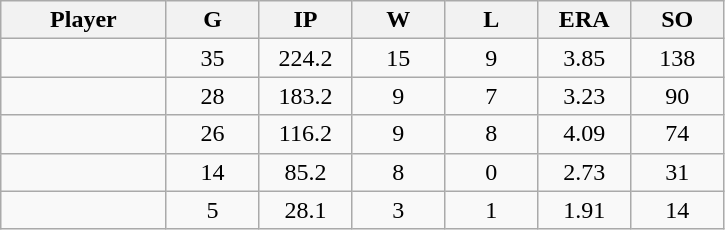<table class="wikitable sortable">
<tr>
<th bgcolor="#DDDDFF" width="16%">Player</th>
<th bgcolor="#DDDDFF" width="9%">G</th>
<th bgcolor="#DDDDFF" width="9%">IP</th>
<th bgcolor="#DDDDFF" width="9%">W</th>
<th bgcolor="#DDDDFF" width="9%">L</th>
<th bgcolor="#DDDDFF" width="9%">ERA</th>
<th bgcolor="#DDDDFF" width="9%">SO</th>
</tr>
<tr align="center">
<td></td>
<td>35</td>
<td>224.2</td>
<td>15</td>
<td>9</td>
<td>3.85</td>
<td>138</td>
</tr>
<tr align="center">
<td></td>
<td>28</td>
<td>183.2</td>
<td>9</td>
<td>7</td>
<td>3.23</td>
<td>90</td>
</tr>
<tr align="center">
<td></td>
<td>26</td>
<td>116.2</td>
<td>9</td>
<td>8</td>
<td>4.09</td>
<td>74</td>
</tr>
<tr align="center">
<td></td>
<td>14</td>
<td>85.2</td>
<td>8</td>
<td>0</td>
<td>2.73</td>
<td>31</td>
</tr>
<tr align="center">
<td></td>
<td>5</td>
<td>28.1</td>
<td>3</td>
<td>1</td>
<td>1.91</td>
<td>14</td>
</tr>
</table>
